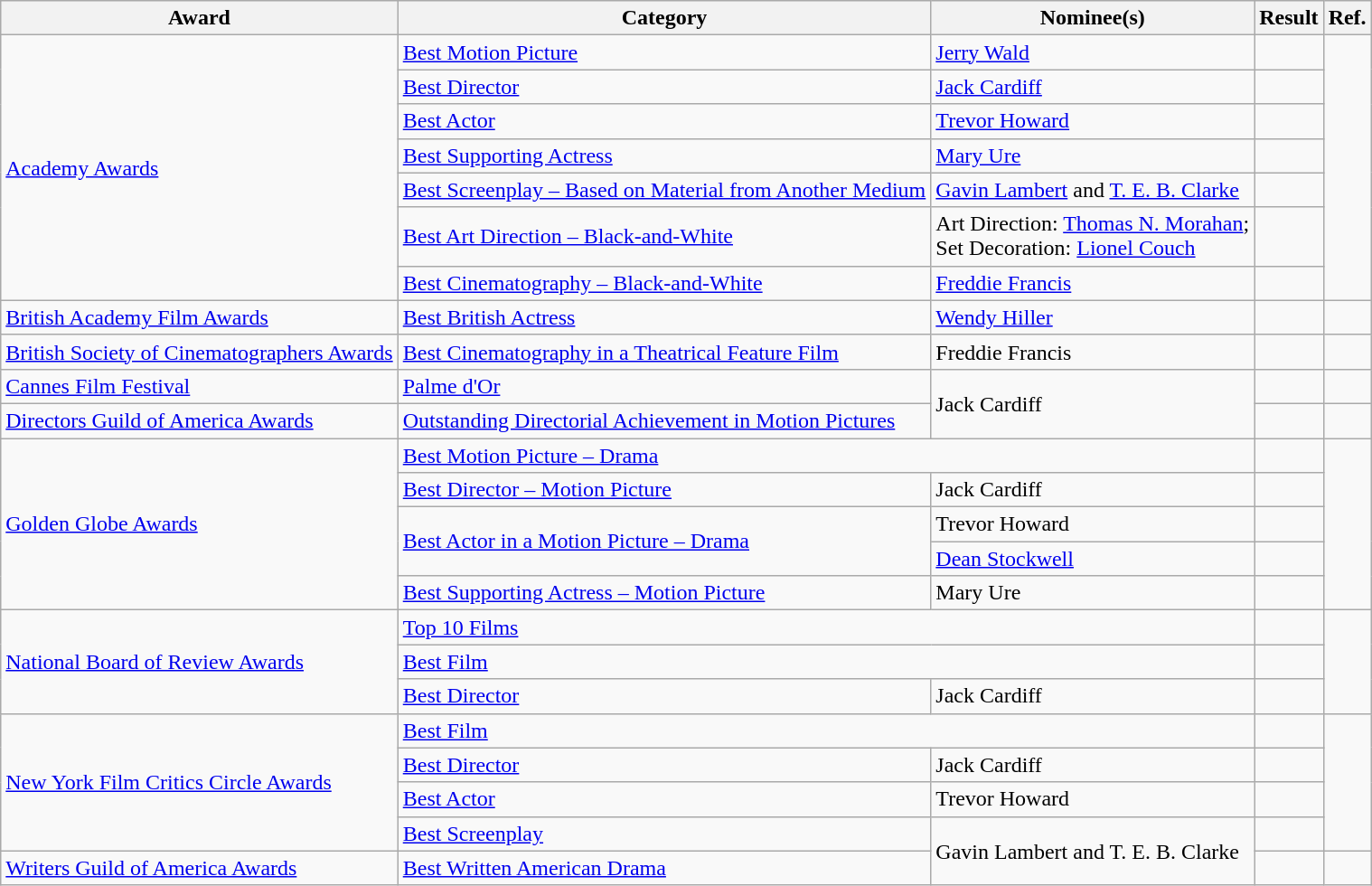<table class="wikitable sortable">
<tr>
<th>Award</th>
<th>Category</th>
<th>Nominee(s)</th>
<th>Result</th>
<th>Ref.</th>
</tr>
<tr>
<td rowspan="7"><a href='#'>Academy Awards</a></td>
<td><a href='#'>Best Motion Picture</a></td>
<td><a href='#'>Jerry Wald</a></td>
<td></td>
<td align="center" rowspan="7"></td>
</tr>
<tr>
<td><a href='#'>Best Director</a></td>
<td><a href='#'>Jack Cardiff</a></td>
<td></td>
</tr>
<tr>
<td><a href='#'>Best Actor</a></td>
<td><a href='#'>Trevor Howard</a></td>
<td></td>
</tr>
<tr>
<td><a href='#'>Best Supporting Actress</a></td>
<td><a href='#'>Mary Ure</a></td>
<td></td>
</tr>
<tr>
<td><a href='#'>Best Screenplay – Based on Material from Another Medium</a></td>
<td><a href='#'>Gavin Lambert</a> and <a href='#'>T. E. B. Clarke</a></td>
<td></td>
</tr>
<tr>
<td><a href='#'>Best Art Direction – Black-and-White</a></td>
<td>Art Direction: <a href='#'>Thomas N. Morahan</a>; <br> Set Decoration: <a href='#'>Lionel Couch</a></td>
<td></td>
</tr>
<tr>
<td><a href='#'>Best Cinematography – Black-and-White</a></td>
<td><a href='#'>Freddie Francis</a></td>
<td></td>
</tr>
<tr>
<td><a href='#'>British Academy Film Awards</a></td>
<td><a href='#'>Best British Actress</a></td>
<td><a href='#'>Wendy Hiller</a></td>
<td></td>
<td align="center"></td>
</tr>
<tr>
<td><a href='#'>British Society of Cinematographers Awards</a></td>
<td><a href='#'>Best Cinematography in a Theatrical Feature Film</a></td>
<td>Freddie Francis</td>
<td></td>
<td align="center"></td>
</tr>
<tr>
<td><a href='#'>Cannes Film Festival</a></td>
<td><a href='#'>Palme d'Or</a></td>
<td rowspan="2">Jack Cardiff</td>
<td></td>
<td align="center"></td>
</tr>
<tr>
<td><a href='#'>Directors Guild of America Awards</a></td>
<td><a href='#'>Outstanding Directorial Achievement in Motion Pictures</a></td>
<td></td>
<td align="center"></td>
</tr>
<tr>
<td rowspan="5"><a href='#'>Golden Globe Awards</a></td>
<td colspan="2"><a href='#'>Best Motion Picture – Drama</a></td>
<td></td>
<td align="center" rowspan="5"></td>
</tr>
<tr>
<td><a href='#'>Best Director – Motion Picture</a></td>
<td>Jack Cardiff</td>
<td></td>
</tr>
<tr>
<td rowspan="2"><a href='#'>Best Actor in a Motion Picture – Drama</a></td>
<td>Trevor Howard</td>
<td></td>
</tr>
<tr>
<td><a href='#'>Dean Stockwell</a></td>
<td></td>
</tr>
<tr>
<td><a href='#'>Best Supporting Actress – Motion Picture</a></td>
<td>Mary Ure</td>
<td></td>
</tr>
<tr>
<td rowspan="3"><a href='#'>National Board of Review Awards</a></td>
<td colspan="2"><a href='#'>Top 10 Films</a></td>
<td></td>
<td align="center" rowspan="3"></td>
</tr>
<tr>
<td colspan="2"><a href='#'>Best Film</a></td>
<td></td>
</tr>
<tr>
<td><a href='#'>Best Director</a></td>
<td>Jack Cardiff</td>
<td></td>
</tr>
<tr>
<td rowspan="4"><a href='#'>New York Film Critics Circle Awards</a></td>
<td colspan="2"><a href='#'>Best Film</a></td>
<td></td>
<td align="center" rowspan="4"></td>
</tr>
<tr>
<td><a href='#'>Best Director</a></td>
<td>Jack Cardiff</td>
<td></td>
</tr>
<tr>
<td><a href='#'>Best Actor</a></td>
<td>Trevor Howard</td>
<td></td>
</tr>
<tr>
<td><a href='#'>Best Screenplay</a></td>
<td rowspan="2">Gavin Lambert and T. E. B. Clarke</td>
<td></td>
</tr>
<tr>
<td><a href='#'>Writers Guild of America Awards</a></td>
<td><a href='#'>Best Written American Drama</a></td>
<td></td>
<td align="center"></td>
</tr>
</table>
